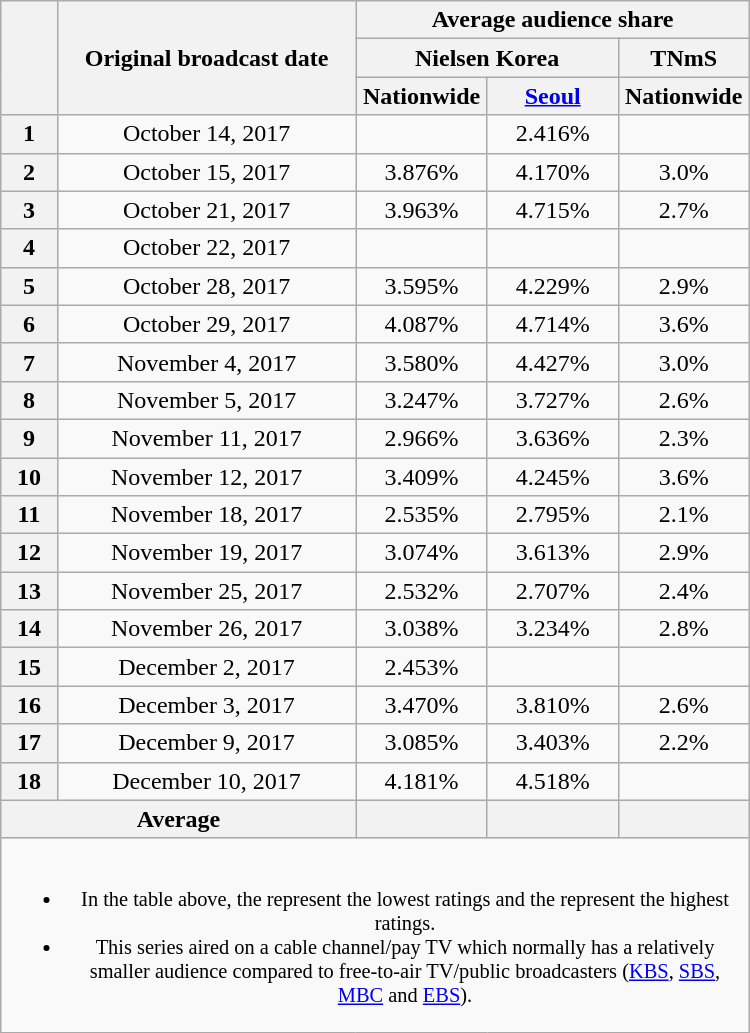<table class="wikitable" style="text-align:center; width:500px">
<tr>
<th rowspan="3"></th>
<th rowspan="3">Original broadcast date</th>
<th colspan="4">Average audience share</th>
</tr>
<tr>
<th colspan="2">Nielsen Korea</th>
<th>TNmS</th>
</tr>
<tr>
<th width="80">Nationwide</th>
<th width="80"><a href='#'>Seoul</a></th>
<th width="80">Nationwide</th>
</tr>
<tr>
<th>1</th>
<td>October 14, 2017</td>
<td></td>
<td>2.416%</td>
<td></td>
</tr>
<tr>
<th>2</th>
<td>October 15, 2017</td>
<td>3.876%</td>
<td>4.170%</td>
<td>3.0%</td>
</tr>
<tr>
<th>3</th>
<td>October 21, 2017</td>
<td>3.963%</td>
<td>4.715%</td>
<td>2.7%</td>
</tr>
<tr>
<th>4</th>
<td>October 22, 2017</td>
<td></td>
<td></td>
<td></td>
</tr>
<tr>
<th>5</th>
<td>October 28, 2017</td>
<td>3.595%</td>
<td>4.229%</td>
<td>2.9%</td>
</tr>
<tr>
<th>6</th>
<td>October 29, 2017</td>
<td>4.087%</td>
<td>4.714%</td>
<td>3.6%</td>
</tr>
<tr>
<th>7</th>
<td>November 4, 2017</td>
<td>3.580%</td>
<td>4.427%</td>
<td>3.0%</td>
</tr>
<tr>
<th>8</th>
<td>November 5, 2017</td>
<td>3.247%</td>
<td>3.727%</td>
<td>2.6%</td>
</tr>
<tr>
<th>9</th>
<td>November 11, 2017</td>
<td>2.966%</td>
<td>3.636%</td>
<td>2.3%</td>
</tr>
<tr>
<th>10</th>
<td>November 12, 2017</td>
<td>3.409%</td>
<td>4.245%</td>
<td>3.6%</td>
</tr>
<tr>
<th>11</th>
<td>November 18, 2017</td>
<td>2.535%</td>
<td>2.795%</td>
<td>2.1%</td>
</tr>
<tr>
<th>12</th>
<td>November 19, 2017</td>
<td>3.074%</td>
<td>3.613%</td>
<td>2.9%</td>
</tr>
<tr>
<th>13</th>
<td>November 25, 2017</td>
<td>2.532%</td>
<td>2.707%</td>
<td>2.4%</td>
</tr>
<tr>
<th>14</th>
<td>November 26, 2017</td>
<td>3.038%</td>
<td>3.234%</td>
<td>2.8%</td>
</tr>
<tr>
<th>15</th>
<td>December 2, 2017</td>
<td>2.453%</td>
<td></td>
<td></td>
</tr>
<tr>
<th>16</th>
<td>December 3, 2017</td>
<td>3.470%</td>
<td>3.810%</td>
<td>2.6%</td>
</tr>
<tr>
<th>17</th>
<td>December 9, 2017</td>
<td>3.085%</td>
<td>3.403%</td>
<td>2.2%</td>
</tr>
<tr>
<th>18</th>
<td>December 10, 2017</td>
<td>4.181%</td>
<td>4.518%</td>
<td></td>
</tr>
<tr>
<th colspan="2">Average</th>
<th></th>
<th></th>
<th></th>
</tr>
<tr>
<td colspan="5" style="font-size:85%"><br><ul><li>In the table above, the <strong></strong> represent the lowest ratings and the <strong></strong> represent the highest ratings.</li><li>This series aired on a cable channel/pay TV which normally has a relatively smaller audience compared to free-to-air TV/public broadcasters (<a href='#'>KBS</a>, <a href='#'>SBS</a>, <a href='#'>MBC</a> and <a href='#'>EBS</a>).</li></ul></td>
</tr>
</table>
